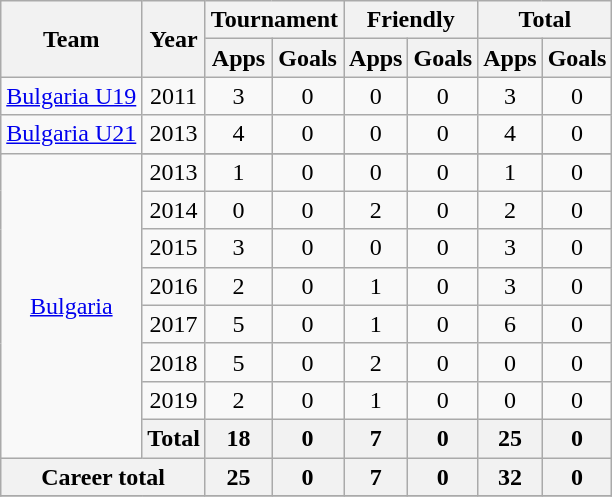<table class="wikitable" style="text-align:center">
<tr>
<th rowspan="2">Team</th>
<th rowspan="2">Year</th>
<th colspan="2">Tournament</th>
<th colspan="2">Friendly</th>
<th colspan="2">Total</th>
</tr>
<tr>
<th>Apps</th>
<th>Goals</th>
<th>Apps</th>
<th>Goals</th>
<th>Apps</th>
<th>Goals</th>
</tr>
<tr>
<td rowspan="1"><a href='#'>Bulgaria U19</a></td>
<td>2011</td>
<td>3</td>
<td>0</td>
<td>0</td>
<td>0</td>
<td>3</td>
<td>0</td>
</tr>
<tr>
<td><a href='#'>Bulgaria U21</a></td>
<td>2013</td>
<td>4</td>
<td>0</td>
<td>0</td>
<td>0</td>
<td>4</td>
<td>0</td>
</tr>
<tr>
<td rowspan="9"><a href='#'>Bulgaria</a></td>
</tr>
<tr>
<td>2013</td>
<td>1</td>
<td>0</td>
<td>0</td>
<td>0</td>
<td>1</td>
<td>0</td>
</tr>
<tr>
<td>2014</td>
<td>0</td>
<td>0</td>
<td>2</td>
<td>0</td>
<td>2</td>
<td>0</td>
</tr>
<tr>
<td>2015</td>
<td>3</td>
<td>0</td>
<td>0</td>
<td>0</td>
<td>3</td>
<td>0</td>
</tr>
<tr>
<td>2016</td>
<td>2</td>
<td>0</td>
<td>1</td>
<td>0</td>
<td>3</td>
<td>0</td>
</tr>
<tr>
<td>2017</td>
<td>5</td>
<td>0</td>
<td>1</td>
<td>0</td>
<td>6</td>
<td>0</td>
</tr>
<tr>
<td>2018</td>
<td>5</td>
<td>0</td>
<td>2</td>
<td>0</td>
<td>0</td>
<td>0</td>
</tr>
<tr>
<td>2019</td>
<td>2</td>
<td>0</td>
<td>1</td>
<td>0</td>
<td>0</td>
<td>0</td>
</tr>
<tr>
<th colspan="1">Total</th>
<th>18</th>
<th>0</th>
<th>7</th>
<th>0</th>
<th>25</th>
<th>0</th>
</tr>
<tr>
<th colspan="2">Career total</th>
<th>25</th>
<th>0</th>
<th>7</th>
<th>0</th>
<th>32</th>
<th>0</th>
</tr>
<tr>
</tr>
</table>
